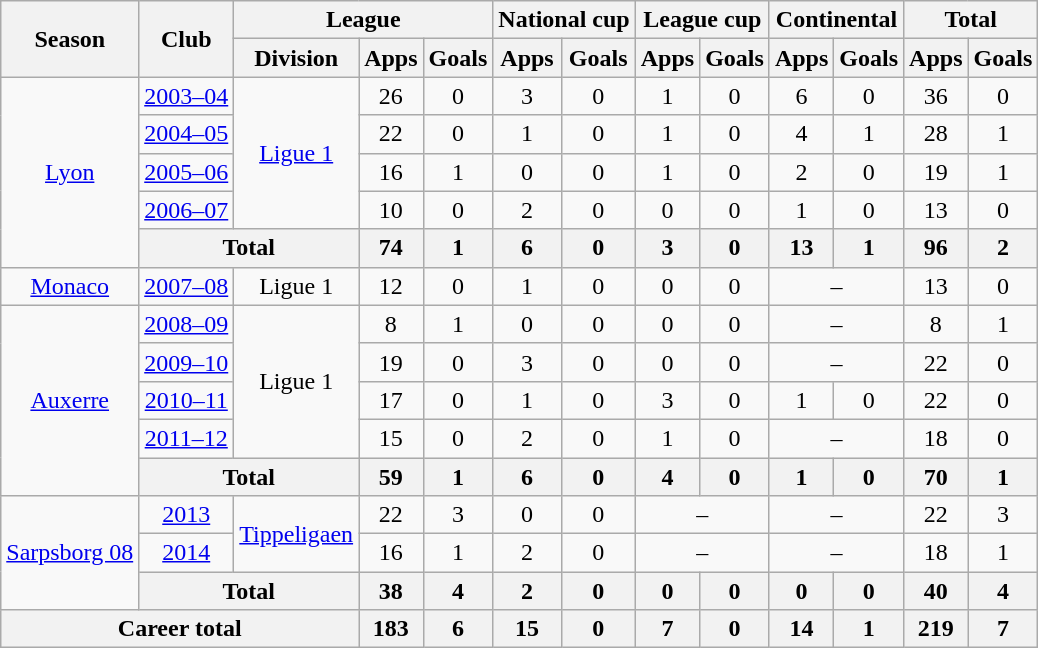<table class="wikitable" style="text-align:center">
<tr>
<th rowspan="2">Season</th>
<th rowspan="2">Club</th>
<th colspan="3">League</th>
<th colspan="2">National cup</th>
<th colspan="2">League cup</th>
<th colspan="2">Continental</th>
<th colspan="2">Total</th>
</tr>
<tr>
<th>Division</th>
<th>Apps</th>
<th>Goals</th>
<th>Apps</th>
<th>Goals</th>
<th>Apps</th>
<th>Goals</th>
<th>Apps</th>
<th>Goals</th>
<th>Apps</th>
<th>Goals</th>
</tr>
<tr>
<td rowspan="5"><a href='#'>Lyon</a></td>
<td><a href='#'>2003–04</a></td>
<td rowspan="4"><a href='#'>Ligue 1</a></td>
<td>26</td>
<td>0</td>
<td>3</td>
<td>0</td>
<td>1</td>
<td>0</td>
<td>6</td>
<td>0</td>
<td>36</td>
<td>0</td>
</tr>
<tr>
<td><a href='#'>2004–05</a></td>
<td>22</td>
<td>0</td>
<td>1</td>
<td>0</td>
<td>1</td>
<td>0</td>
<td>4</td>
<td>1</td>
<td>28</td>
<td>1</td>
</tr>
<tr>
<td><a href='#'>2005–06</a></td>
<td>16</td>
<td>1</td>
<td>0</td>
<td>0</td>
<td>1</td>
<td>0</td>
<td>2</td>
<td>0</td>
<td>19</td>
<td>1</td>
</tr>
<tr>
<td><a href='#'>2006–07</a></td>
<td>10</td>
<td>0</td>
<td>2</td>
<td>0</td>
<td>0</td>
<td>0</td>
<td>1</td>
<td>0</td>
<td>13</td>
<td>0</td>
</tr>
<tr>
<th colspan="2">Total</th>
<th>74</th>
<th>1</th>
<th>6</th>
<th>0</th>
<th>3</th>
<th>0</th>
<th>13</th>
<th>1</th>
<th>96</th>
<th>2</th>
</tr>
<tr>
<td><a href='#'>Monaco</a></td>
<td><a href='#'>2007–08</a></td>
<td>Ligue 1</td>
<td>12</td>
<td>0</td>
<td>1</td>
<td>0</td>
<td>0</td>
<td>0</td>
<td colspan="2">–</td>
<td>13</td>
<td>0</td>
</tr>
<tr>
<td rowspan="5"><a href='#'>Auxerre</a></td>
<td><a href='#'>2008–09</a></td>
<td rowspan="4">Ligue 1</td>
<td>8</td>
<td>1</td>
<td>0</td>
<td>0</td>
<td>0</td>
<td>0</td>
<td colspan="2">–</td>
<td>8</td>
<td>1</td>
</tr>
<tr>
<td><a href='#'>2009–10</a></td>
<td>19</td>
<td>0</td>
<td>3</td>
<td>0</td>
<td>0</td>
<td>0</td>
<td colspan="2">–</td>
<td>22</td>
<td>0</td>
</tr>
<tr>
<td><a href='#'>2010–11</a></td>
<td>17</td>
<td>0</td>
<td>1</td>
<td>0</td>
<td>3</td>
<td>0</td>
<td>1</td>
<td>0</td>
<td>22</td>
<td>0</td>
</tr>
<tr>
<td><a href='#'>2011–12</a></td>
<td>15</td>
<td>0</td>
<td>2</td>
<td>0</td>
<td>1</td>
<td>0</td>
<td colspan="2">–</td>
<td>18</td>
<td>0</td>
</tr>
<tr>
<th colspan="2">Total</th>
<th>59</th>
<th>1</th>
<th>6</th>
<th>0</th>
<th>4</th>
<th>0</th>
<th>1</th>
<th>0</th>
<th>70</th>
<th>1</th>
</tr>
<tr>
<td rowspan="3"><a href='#'>Sarpsborg 08</a></td>
<td><a href='#'>2013</a></td>
<td rowspan="2"><a href='#'>Tippeligaen</a></td>
<td>22</td>
<td>3</td>
<td>0</td>
<td>0</td>
<td colspan="2">–</td>
<td colspan="2">–</td>
<td>22</td>
<td>3</td>
</tr>
<tr>
<td><a href='#'>2014</a></td>
<td>16</td>
<td>1</td>
<td>2</td>
<td>0</td>
<td colspan="2">–</td>
<td colspan="2">–</td>
<td>18</td>
<td>1</td>
</tr>
<tr>
<th colspan="2">Total</th>
<th>38</th>
<th>4</th>
<th>2</th>
<th>0</th>
<th>0</th>
<th>0</th>
<th>0</th>
<th>0</th>
<th>40</th>
<th>4</th>
</tr>
<tr>
<th colspan="3">Career total</th>
<th>183</th>
<th>6</th>
<th>15</th>
<th>0</th>
<th>7</th>
<th>0</th>
<th>14</th>
<th>1</th>
<th>219</th>
<th>7</th>
</tr>
</table>
